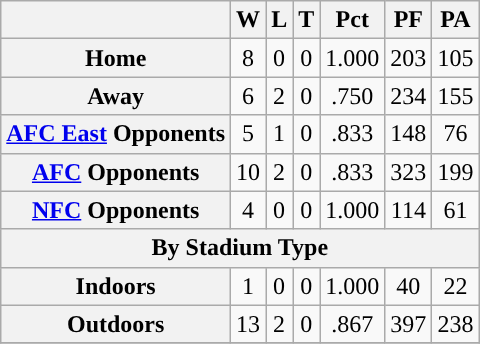<table class="wikitable" style="text-align:center;">
<tr>
<th></th>
<th>W</th>
<th>L</th>
<th>T</th>
<th>Pct</th>
<th>PF</th>
<th>PA</th>
</tr>
<tr>
<th>Home</th>
<td>8</td>
<td>0</td>
<td>0</td>
<td>1.000</td>
<td>203</td>
<td>105</td>
</tr>
<tr>
<th>Away</th>
<td>6</td>
<td>2</td>
<td>0</td>
<td>.750</td>
<td>234</td>
<td>155</td>
</tr>
<tr>
<th><a href='#'>AFC East</a> Opponents</th>
<td>5</td>
<td>1</td>
<td>0</td>
<td>.833</td>
<td>148</td>
<td>76</td>
</tr>
<tr>
<th><a href='#'>AFC</a> Opponents</th>
<td>10</td>
<td>2</td>
<td>0</td>
<td>.833</td>
<td>323</td>
<td>199</td>
</tr>
<tr>
<th><a href='#'>NFC</a> Opponents</th>
<td>4</td>
<td>0</td>
<td>0</td>
<td>1.000</td>
<td>114</td>
<td>61</td>
</tr>
<tr>
<th colspan="7">By Stadium Type</th>
</tr>
<tr>
<th>Indoors</th>
<td>1</td>
<td>0</td>
<td>0</td>
<td>1.000</td>
<td>40</td>
<td>22</td>
</tr>
<tr>
<th>Outdoors</th>
<td>13</td>
<td>2</td>
<td>0</td>
<td>.867</td>
<td>397</td>
<td>238</td>
</tr>
<tr>
</tr>
</table>
